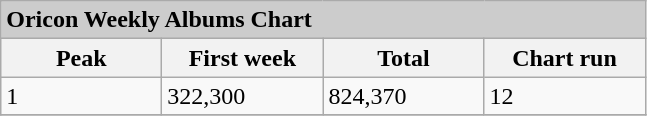<table class="wikitable">
<tr bgcolor="#CCCCCC">
<td colspan="4" width="400px"><strong>Oricon Weekly Albums Chart</strong></td>
</tr>
<tr>
<th width="100px">Peak</th>
<th width="100px">First week</th>
<th width="100px">Total</th>
<th width="100px">Chart run</th>
</tr>
<tr>
<td>1</td>
<td>322,300</td>
<td>824,370</td>
<td>12</td>
</tr>
<tr>
</tr>
</table>
